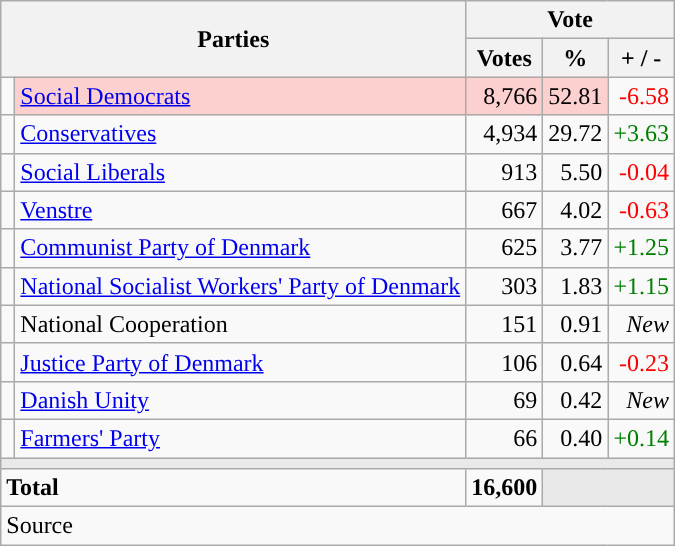<table class="wikitable" style="text-align:right;">
<tr>
<th style="text-align:centre;" rowspan="2" colspan="2" width="225">Parties</th>
<th colspan="3">Vote</th>
</tr>
<tr>
<th width="15">Votes</th>
<th width="15">%</th>
<th width="15">+ / -</th>
</tr>
<tr>
<td width="2" style="color:inherit;background:"></td>
<td bgcolor=#fbd0ce  align="left"><a href='#'>Social Democrats</a></td>
<td bgcolor=#fbd0ce>8,766</td>
<td bgcolor=#fbd0ce>52.81</td>
<td style=color:red;>-6.58</td>
</tr>
<tr>
<td width="2" style="color:inherit;background:"></td>
<td align="left"><a href='#'>Conservatives</a></td>
<td>4,934</td>
<td>29.72</td>
<td style=color:green;>+3.63</td>
</tr>
<tr>
<td width="2" style="color:inherit;background:"></td>
<td align="left"><a href='#'>Social Liberals</a></td>
<td>913</td>
<td>5.50</td>
<td style=color:red;>-0.04</td>
</tr>
<tr>
<td width="2" style="color:inherit;background:"></td>
<td align="left"><a href='#'>Venstre</a></td>
<td>667</td>
<td>4.02</td>
<td style=color:red;>-0.63</td>
</tr>
<tr>
<td width="2" style="color:inherit;background:"></td>
<td align="left"><a href='#'>Communist Party of Denmark</a></td>
<td>625</td>
<td>3.77</td>
<td style=color:green;>+1.25</td>
</tr>
<tr>
<td width="2" style="color:inherit;background:"></td>
<td align="left"><a href='#'>National Socialist Workers' Party of Denmark</a></td>
<td>303</td>
<td>1.83</td>
<td style=color:green;>+1.15</td>
</tr>
<tr>
<td width="2" style="color:inherit;background:"></td>
<td align="left">National Cooperation</td>
<td>151</td>
<td>0.91</td>
<td><em>New</em></td>
</tr>
<tr>
<td width="2" style="color:inherit;background:"></td>
<td align="left"><a href='#'>Justice Party of Denmark</a></td>
<td>106</td>
<td>0.64</td>
<td style=color:red;>-0.23</td>
</tr>
<tr>
<td width="2" style="color:inherit;background:"></td>
<td align="left"><a href='#'>Danish Unity</a></td>
<td>69</td>
<td>0.42</td>
<td><em>New</em></td>
</tr>
<tr>
<td width="2" style="color:inherit;background:"></td>
<td align="left"><a href='#'>Farmers' Party</a></td>
<td>66</td>
<td>0.40</td>
<td style=color:green;>+0.14</td>
</tr>
<tr>
<td colspan="7" bgcolor="#E9E9E9"></td>
</tr>
<tr>
<td align="left" colspan="2"><strong>Total</strong></td>
<td><strong>16,600</strong></td>
<td bgcolor="#E9E9E9" colspan="2"></td>
</tr>
<tr>
<td align="left" colspan="6">Source</td>
</tr>
</table>
